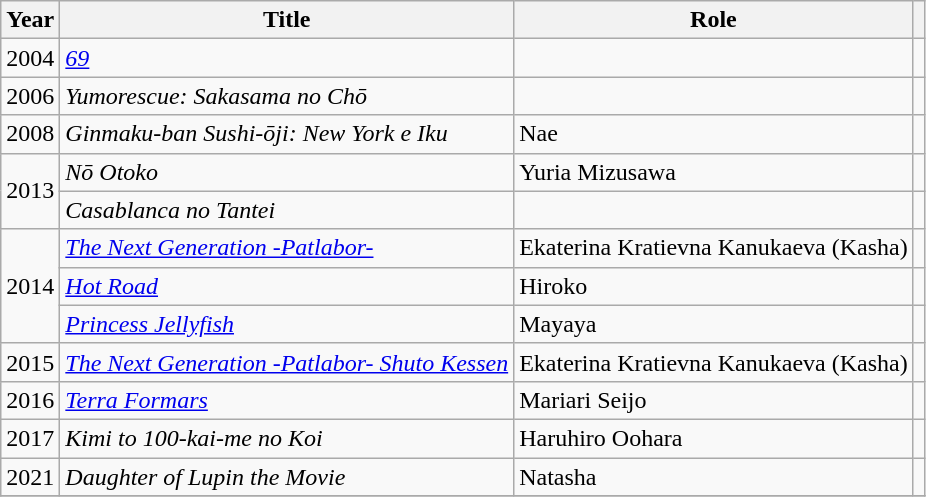<table class="wikitable">
<tr>
<th>Year</th>
<th>Title</th>
<th>Role</th>
<th></th>
</tr>
<tr>
<td>2004</td>
<td><em><a href='#'>69</a></em></td>
<td></td>
<td></td>
</tr>
<tr>
<td>2006</td>
<td><em>Yumorescue: Sakasama no Chō</em></td>
<td></td>
<td></td>
</tr>
<tr>
<td>2008</td>
<td><em>Ginmaku-ban Sushi-ōji: New York e Iku</em></td>
<td>Nae</td>
<td></td>
</tr>
<tr>
<td rowspan="2">2013</td>
<td><em>Nō Otoko</em></td>
<td>Yuria Mizusawa</td>
<td></td>
</tr>
<tr>
<td><em>Casablanca no Tantei</em></td>
<td></td>
<td></td>
</tr>
<tr>
<td rowspan="3">2014</td>
<td><em><a href='#'>The Next Generation -Patlabor-</a></em></td>
<td>Ekaterina Kratievna Kanukaeva (Kasha)</td>
<td></td>
</tr>
<tr>
<td><em><a href='#'>Hot Road</a></em></td>
<td>Hiroko</td>
<td></td>
</tr>
<tr>
<td><em><a href='#'>Princess Jellyfish</a></em></td>
<td>Mayaya</td>
<td></td>
</tr>
<tr>
<td>2015</td>
<td><em><a href='#'>The Next Generation -Patlabor- Shuto Kessen</a></em></td>
<td>Ekaterina Kratievna Kanukaeva (Kasha)</td>
<td></td>
</tr>
<tr>
<td>2016</td>
<td><em><a href='#'>Terra Formars</a></em></td>
<td>Mariari Seijo</td>
<td></td>
</tr>
<tr>
<td>2017</td>
<td><em>Kimi to 100-kai-me no Koi</em></td>
<td>Haruhiro Oohara</td>
<td></td>
</tr>
<tr>
<td>2021</td>
<td><em>Daughter of Lupin the Movie</em></td>
<td>Natasha</td>
<td></td>
</tr>
<tr>
</tr>
</table>
